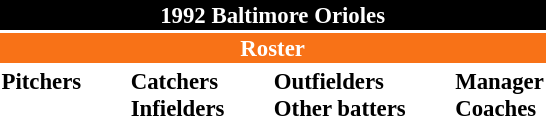<table class="toccolours" style="font-size: 95%;">
<tr>
<th colspan="10" style="background-color: black; color: #FFFFFF; text-align: center;">1992 Baltimore Orioles</th>
</tr>
<tr>
<td colspan="10" style="background-color: #F87217; color: white; text-align: center;"><strong>Roster</strong></td>
</tr>
<tr>
<td valign="top"><strong>Pitchers</strong><br>














</td>
<td width="25px"></td>
<td valign="top"><strong>Catchers</strong><br>



<strong>Infielders</strong>









</td>
<td width="25px"></td>
<td valign="top"><strong>Outfielders</strong><br>




<strong>Other batters</strong>


</td>
<td width="25px"></td>
<td valign="top"><strong>Manager</strong><br>
<strong>Coaches</strong>




</td>
</tr>
</table>
